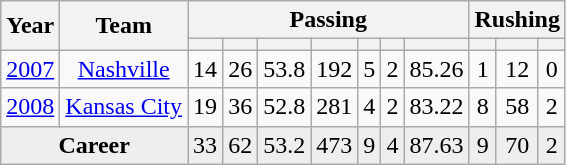<table class="wikitable sortable" style="text-align:center">
<tr>
<th rowspan=2>Year</th>
<th rowspan=2>Team</th>
<th colspan=7>Passing</th>
<th colspan=3>Rushing</th>
</tr>
<tr>
<th></th>
<th></th>
<th></th>
<th></th>
<th></th>
<th></th>
<th></th>
<th></th>
<th></th>
<th></th>
</tr>
<tr>
<td><a href='#'>2007</a></td>
<td><a href='#'>Nashville</a></td>
<td>14</td>
<td>26</td>
<td>53.8</td>
<td>192</td>
<td>5</td>
<td>2</td>
<td>85.26</td>
<td>1</td>
<td>12</td>
<td>0</td>
</tr>
<tr>
<td><a href='#'>2008</a></td>
<td><a href='#'>Kansas City</a></td>
<td>19</td>
<td>36</td>
<td>52.8</td>
<td>281</td>
<td>4</td>
<td>2</td>
<td>83.22</td>
<td>8</td>
<td>58</td>
<td>2</td>
</tr>
<tr class="sortbottom" style="background:#eee;">
<td colspan=2><strong>Career</strong></td>
<td>33</td>
<td>62</td>
<td>53.2</td>
<td>473</td>
<td>9</td>
<td>4</td>
<td>87.63</td>
<td>9</td>
<td>70</td>
<td>2</td>
</tr>
</table>
